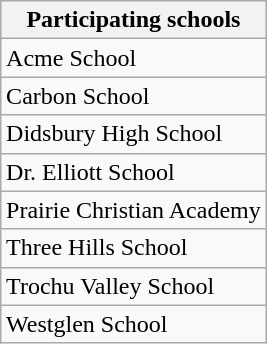<table class="wikitable" align=right>
<tr>
<th>Participating schools</th>
</tr>
<tr>
<td>Acme School</td>
</tr>
<tr>
<td>Carbon School</td>
</tr>
<tr>
<td>Didsbury High School</td>
</tr>
<tr>
<td>Dr. Elliott School</td>
</tr>
<tr>
<td>Prairie Christian Academy</td>
</tr>
<tr>
<td>Three Hills School</td>
</tr>
<tr>
<td>Trochu Valley School</td>
</tr>
<tr>
<td>Westglen School</td>
</tr>
</table>
